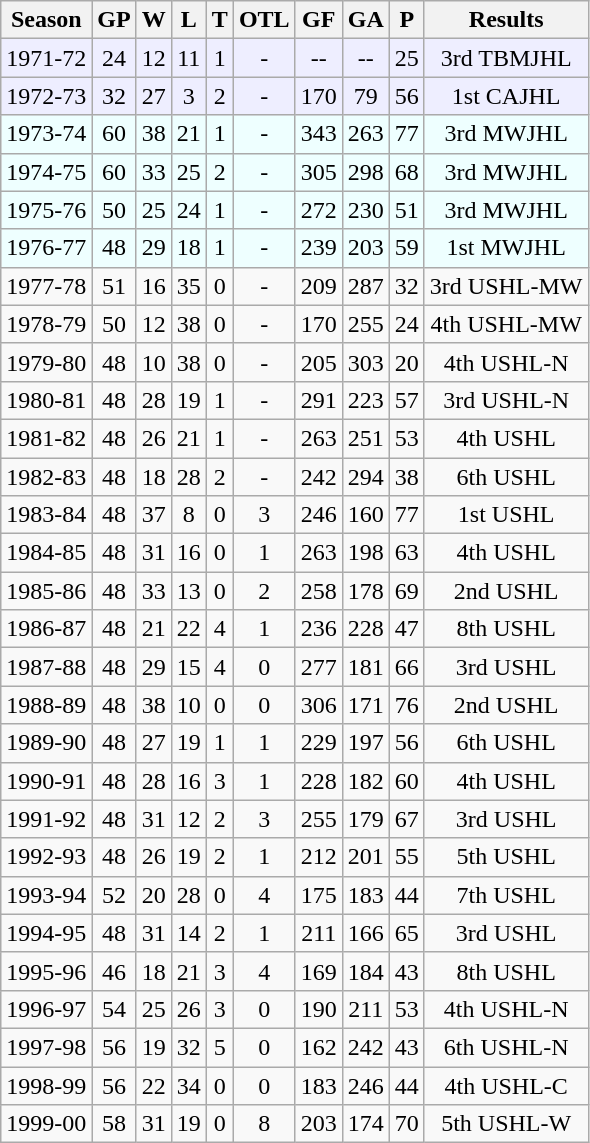<table class="wikitable">
<tr>
<th>Season</th>
<th>GP</th>
<th>W</th>
<th>L</th>
<th>T</th>
<th>OTL</th>
<th>GF</th>
<th>GA</th>
<th>P</th>
<th>Results</th>
</tr>
<tr align="center" bgcolor="#eeeeff">
<td>1971-72</td>
<td>24</td>
<td>12</td>
<td>11</td>
<td>1</td>
<td>-</td>
<td>--</td>
<td>--</td>
<td>25</td>
<td>3rd TBMJHL</td>
</tr>
<tr align="center" bgcolor="#eeeeff">
<td>1972-73</td>
<td>32</td>
<td>27</td>
<td>3</td>
<td>2</td>
<td>-</td>
<td>170</td>
<td>79</td>
<td>56</td>
<td>1st CAJHL</td>
</tr>
<tr align="center" bgcolor="#eeffff">
<td>1973-74</td>
<td>60</td>
<td>38</td>
<td>21</td>
<td>1</td>
<td>-</td>
<td>343</td>
<td>263</td>
<td>77</td>
<td>3rd MWJHL</td>
</tr>
<tr align="center" bgcolor="#eeffff">
<td>1974-75</td>
<td>60</td>
<td>33</td>
<td>25</td>
<td>2</td>
<td>-</td>
<td>305</td>
<td>298</td>
<td>68</td>
<td>3rd MWJHL</td>
</tr>
<tr align="center" bgcolor="#eeffff">
<td>1975-76</td>
<td>50</td>
<td>25</td>
<td>24</td>
<td>1</td>
<td>-</td>
<td>272</td>
<td>230</td>
<td>51</td>
<td>3rd MWJHL</td>
</tr>
<tr align="center" bgcolor="#eeffff">
<td>1976-77</td>
<td>48</td>
<td>29</td>
<td>18</td>
<td>1</td>
<td>-</td>
<td>239</td>
<td>203</td>
<td>59</td>
<td>1st MWJHL</td>
</tr>
<tr align="center">
<td>1977-78</td>
<td>51</td>
<td>16</td>
<td>35</td>
<td>0</td>
<td>-</td>
<td>209</td>
<td>287</td>
<td>32</td>
<td>3rd USHL-MW</td>
</tr>
<tr align="center">
<td>1978-79</td>
<td>50</td>
<td>12</td>
<td>38</td>
<td>0</td>
<td>-</td>
<td>170</td>
<td>255</td>
<td>24</td>
<td>4th USHL-MW</td>
</tr>
<tr align="center">
<td>1979-80</td>
<td>48</td>
<td>10</td>
<td>38</td>
<td>0</td>
<td>-</td>
<td>205</td>
<td>303</td>
<td>20</td>
<td>4th USHL-N</td>
</tr>
<tr align="center">
<td>1980-81</td>
<td>48</td>
<td>28</td>
<td>19</td>
<td>1</td>
<td>-</td>
<td>291</td>
<td>223</td>
<td>57</td>
<td>3rd USHL-N</td>
</tr>
<tr align="center">
<td>1981-82</td>
<td>48</td>
<td>26</td>
<td>21</td>
<td>1</td>
<td>-</td>
<td>263</td>
<td>251</td>
<td>53</td>
<td>4th USHL</td>
</tr>
<tr align="center">
<td>1982-83</td>
<td>48</td>
<td>18</td>
<td>28</td>
<td>2</td>
<td>-</td>
<td>242</td>
<td>294</td>
<td>38</td>
<td>6th USHL</td>
</tr>
<tr align="center">
<td>1983-84</td>
<td>48</td>
<td>37</td>
<td>8</td>
<td>0</td>
<td>3</td>
<td>246</td>
<td>160</td>
<td>77</td>
<td>1st USHL</td>
</tr>
<tr align="center">
<td>1984-85</td>
<td>48</td>
<td>31</td>
<td>16</td>
<td>0</td>
<td>1</td>
<td>263</td>
<td>198</td>
<td>63</td>
<td>4th USHL</td>
</tr>
<tr align="center">
<td>1985-86</td>
<td>48</td>
<td>33</td>
<td>13</td>
<td>0</td>
<td>2</td>
<td>258</td>
<td>178</td>
<td>69</td>
<td>2nd USHL</td>
</tr>
<tr align="center">
<td>1986-87</td>
<td>48</td>
<td>21</td>
<td>22</td>
<td>4</td>
<td>1</td>
<td>236</td>
<td>228</td>
<td>47</td>
<td>8th USHL</td>
</tr>
<tr align="center">
<td>1987-88</td>
<td>48</td>
<td>29</td>
<td>15</td>
<td>4</td>
<td>0</td>
<td>277</td>
<td>181</td>
<td>66</td>
<td>3rd USHL</td>
</tr>
<tr align="center">
<td>1988-89</td>
<td>48</td>
<td>38</td>
<td>10</td>
<td>0</td>
<td>0</td>
<td>306</td>
<td>171</td>
<td>76</td>
<td>2nd USHL</td>
</tr>
<tr align="center">
<td>1989-90</td>
<td>48</td>
<td>27</td>
<td>19</td>
<td>1</td>
<td>1</td>
<td>229</td>
<td>197</td>
<td>56</td>
<td>6th USHL</td>
</tr>
<tr align="center">
<td>1990-91</td>
<td>48</td>
<td>28</td>
<td>16</td>
<td>3</td>
<td>1</td>
<td>228</td>
<td>182</td>
<td>60</td>
<td>4th USHL</td>
</tr>
<tr align="center">
<td>1991-92</td>
<td>48</td>
<td>31</td>
<td>12</td>
<td>2</td>
<td>3</td>
<td>255</td>
<td>179</td>
<td>67</td>
<td>3rd USHL</td>
</tr>
<tr align="center">
<td>1992-93</td>
<td>48</td>
<td>26</td>
<td>19</td>
<td>2</td>
<td>1</td>
<td>212</td>
<td>201</td>
<td>55</td>
<td>5th USHL</td>
</tr>
<tr align="center">
<td>1993-94</td>
<td>52</td>
<td>20</td>
<td>28</td>
<td>0</td>
<td>4</td>
<td>175</td>
<td>183</td>
<td>44</td>
<td>7th USHL</td>
</tr>
<tr align="center">
<td>1994-95</td>
<td>48</td>
<td>31</td>
<td>14</td>
<td>2</td>
<td>1</td>
<td>211</td>
<td>166</td>
<td>65</td>
<td>3rd USHL</td>
</tr>
<tr align="center">
<td>1995-96</td>
<td>46</td>
<td>18</td>
<td>21</td>
<td>3</td>
<td>4</td>
<td>169</td>
<td>184</td>
<td>43</td>
<td>8th USHL</td>
</tr>
<tr align="center">
<td>1996-97</td>
<td>54</td>
<td>25</td>
<td>26</td>
<td>3</td>
<td>0</td>
<td>190</td>
<td>211</td>
<td>53</td>
<td>4th USHL-N</td>
</tr>
<tr align="center">
<td>1997-98</td>
<td>56</td>
<td>19</td>
<td>32</td>
<td>5</td>
<td>0</td>
<td>162</td>
<td>242</td>
<td>43</td>
<td>6th USHL-N</td>
</tr>
<tr align="center">
<td>1998-99</td>
<td>56</td>
<td>22</td>
<td>34</td>
<td>0</td>
<td>0</td>
<td>183</td>
<td>246</td>
<td>44</td>
<td>4th USHL-C</td>
</tr>
<tr align="center">
<td>1999-00</td>
<td>58</td>
<td>31</td>
<td>19</td>
<td>0</td>
<td>8</td>
<td>203</td>
<td>174</td>
<td>70</td>
<td>5th USHL-W</td>
</tr>
</table>
